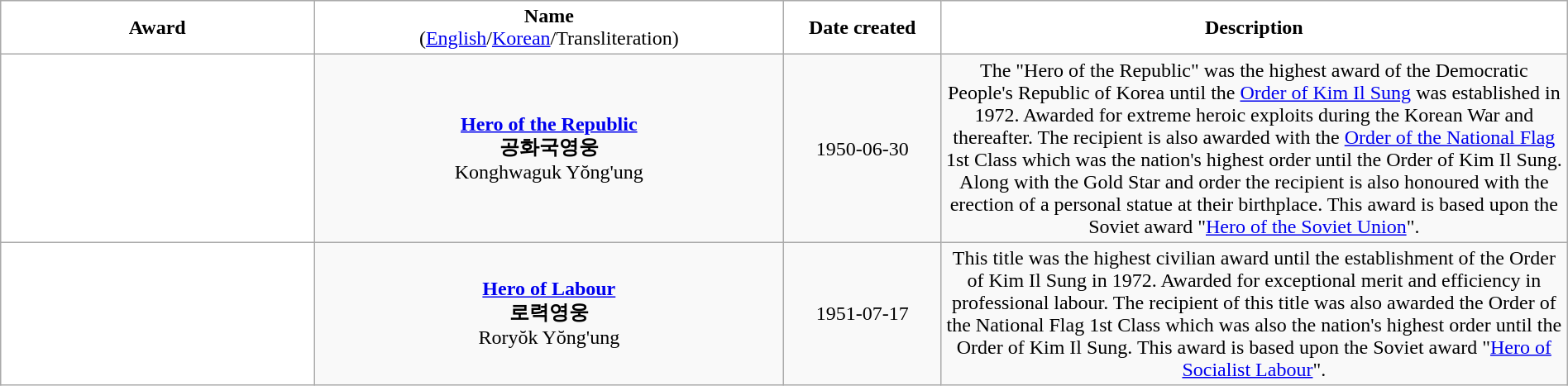<table class="wikitable" width="100%" style="text-align:center;">
<tr>
<td width="20%" bgcolor="#FFFFFF"><strong>Award</strong></td>
<td width="30%" bgcolor="#FFFFFF"><strong>Name</strong><br>(<a href='#'>English</a>/<a href='#'>Korean</a>/Transliteration)</td>
<td width="10%" bgcolor="#FFFFFF"><strong>Date created</strong></td>
<td width="40%" bgcolor="#FFFFFF"><strong>Description</strong></td>
</tr>
<tr>
<td bgcolor="#FFFFFF"></td>
<td><strong><a href='#'>Hero of the Republic</a></strong><br><strong>공화국영웅</strong><br> Konghwaguk Yŏng'ung</td>
<td>1950-06-30</td>
<td>The "Hero of the Republic" was the highest award of the Democratic People's Republic of Korea until the <a href='#'>Order of Kim Il Sung</a> was established in 1972. Awarded for extreme heroic exploits during the Korean War and thereafter. The recipient is also awarded with the <a href='#'>Order of the National Flag</a> 1st Class which was the nation's highest order until the Order of Kim Il Sung. Along with the Gold Star and order the recipient is also honoured with the erection of a personal statue at their birthplace. This award is based upon the Soviet award "<a href='#'>Hero of the Soviet Union</a>".</td>
</tr>
<tr>
<td bgcolor="#FFFFFF"></td>
<td><strong><a href='#'>Hero of Labour</a></strong><br><strong>로력영웅</strong><br>Roryŏk Yŏng'ung</td>
<td>1951-07-17</td>
<td>This title was the highest civilian award until the establishment of the Order of Kim Il Sung in 1972. Awarded for exceptional merit and efficiency in professional labour. The recipient of this title was also awarded the Order of the National Flag 1st Class which was also the nation's highest order until the Order of Kim Il Sung. This award is based upon the Soviet award "<a href='#'>Hero of Socialist Labour</a>".</td>
</tr>
</table>
